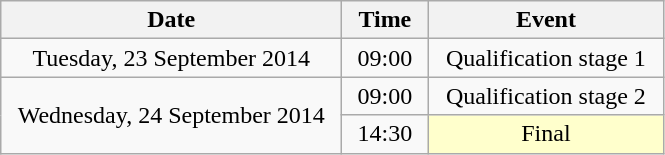<table class = "wikitable" style="text-align:center;">
<tr>
<th width=220>Date</th>
<th width=50>Time</th>
<th width=150>Event</th>
</tr>
<tr>
<td>Tuesday, 23 September 2014</td>
<td>09:00</td>
<td>Qualification stage 1</td>
</tr>
<tr>
<td rowspan=2>Wednesday, 24 September 2014</td>
<td>09:00</td>
<td>Qualification stage 2</td>
</tr>
<tr>
<td>14:30</td>
<td bgcolor=ffffcc>Final</td>
</tr>
</table>
